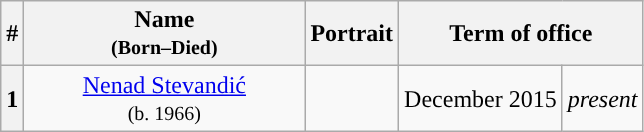<table class="wikitable" style="text-align:center">
<tr ->
<th>#</th>
<th width="180">Name<br><small>(Born–Died)</small></th>
<th>Portrait</th>
<th colspan="2">Term  of office</th>
</tr>
<tr ->
<th align=center style="background: ">1</th>
<td><a href='#'>Nenad Stevandić</a><br><small>(b. 1966)</small></td>
<td></td>
<td>December 2015</td>
<td><em>present</em></td>
</tr>
</table>
